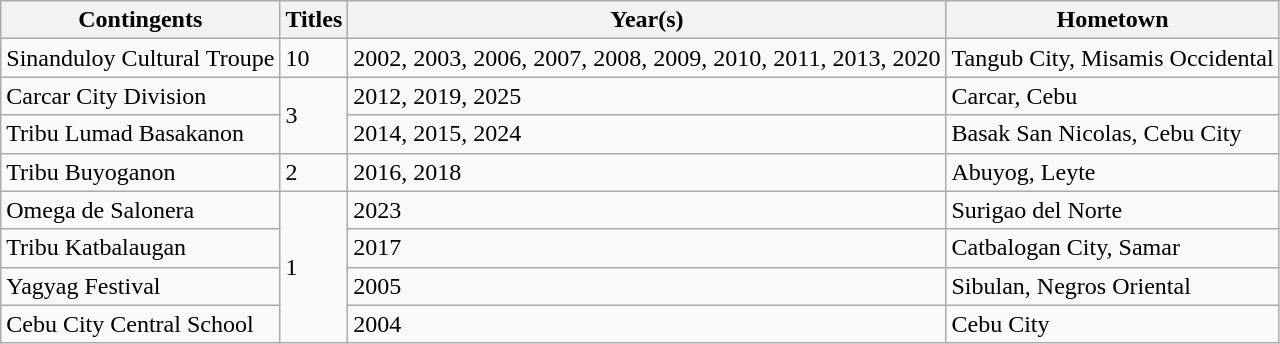<table class="wikitable sortable">
<tr>
<th>Contingents</th>
<th>Titles</th>
<th>Year(s)</th>
<th>Hometown</th>
</tr>
<tr>
<td>Sinanduloy Cultural Troupe</td>
<td>10</td>
<td>2002, 2003, 2006, 2007, 2008, 2009, 2010, 2011, 2013, 2020</td>
<td>Tangub City, Misamis Occidental</td>
</tr>
<tr>
<td>Carcar City Division</td>
<td rowspan="2">3</td>
<td>2012, 2019, 2025</td>
<td>Carcar, Cebu</td>
</tr>
<tr>
<td>Tribu Lumad Basakanon</td>
<td>2014, 2015, 2024</td>
<td>Basak San Nicolas, Cebu City</td>
</tr>
<tr>
<td>Tribu Buyoganon</td>
<td>2</td>
<td>2016, 2018</td>
<td>Abuyog, Leyte</td>
</tr>
<tr>
<td>Omega de Salonera</td>
<td rowspan="4">1</td>
<td>2023</td>
<td>Surigao del Norte</td>
</tr>
<tr>
<td>Tribu Katbalaugan</td>
<td>2017</td>
<td>Catbalogan City, Samar</td>
</tr>
<tr>
<td>Yagyag Festival</td>
<td>2005</td>
<td>Sibulan, Negros Oriental</td>
</tr>
<tr>
<td>Cebu City Central School</td>
<td>2004</td>
<td>Cebu City</td>
</tr>
</table>
